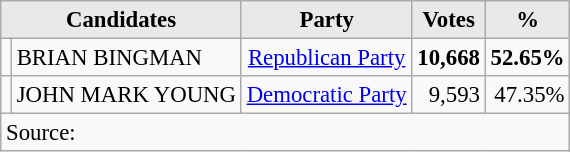<table class=wikitable style="font-size:95%; text-align:right;">
<tr>
<th style="background-color:#E9E9E9" align=center colspan=2>Candidates</th>
<th style="background-color:#E9E9E9" align=center>Party</th>
<th style="background-color:#E9E9E9" align=center>Votes</th>
<th style="background-color:#E9E9E9" align=center>%</th>
</tr>
<tr>
<td></td>
<td align=left>BRIAN BINGMAN</td>
<td align=center><a href='#'>Republican Party</a></td>
<td><strong>10,668</strong></td>
<td><strong>52.65%</strong></td>
</tr>
<tr>
<td></td>
<td align=left>JOHN MARK YOUNG</td>
<td align=center><a href='#'>Democratic Party</a></td>
<td>9,593</td>
<td>47.35%</td>
</tr>
<tr>
<td align="left" colspan=6>Source: </td>
</tr>
</table>
